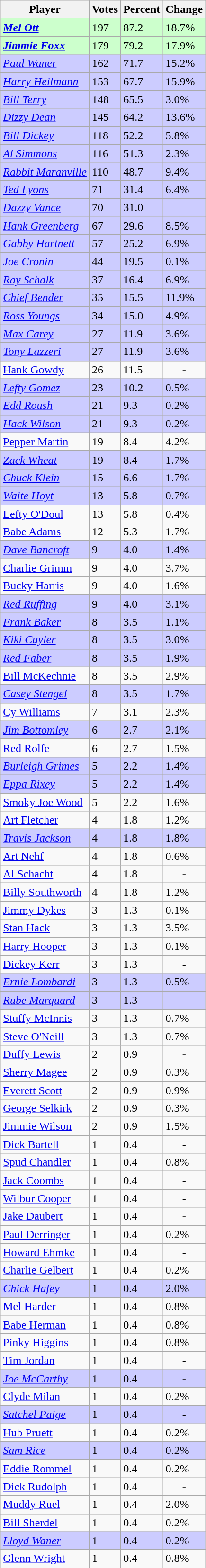<table class="wikitable" border="1">
<tr>
<th>Player</th>
<th>Votes</th>
<th>Percent</th>
<th>Change</th>
</tr>
<tr bgcolor="#ccffcc">
<td><strong><em><a href='#'>Mel Ott</a></em></strong></td>
<td>197</td>
<td>87.2</td>
<td align="left"> 18.7%</td>
</tr>
<tr bgcolor="#ccffcc">
<td><strong><em><a href='#'>Jimmie Foxx</a></em></strong></td>
<td>179</td>
<td>79.2</td>
<td align="left"> 17.9%</td>
</tr>
<tr bgcolor="#ccccff">
<td><em><a href='#'>Paul Waner</a></em></td>
<td>162</td>
<td>71.7</td>
<td align="left"> 15.2%</td>
</tr>
<tr bgcolor="#ccccff">
<td><em><a href='#'>Harry Heilmann</a></em></td>
<td>153</td>
<td>67.7</td>
<td align="left"> 15.9%</td>
</tr>
<tr bgcolor="#ccccff">
<td><em><a href='#'>Bill Terry</a></em></td>
<td>148</td>
<td>65.5</td>
<td align="left"> 3.0%</td>
</tr>
<tr bgcolor="#ccccff">
<td><em><a href='#'>Dizzy Dean</a></em></td>
<td>145</td>
<td>64.2</td>
<td align="left"> 13.6%</td>
</tr>
<tr bgcolor="#ccccff">
<td><em><a href='#'>Bill Dickey</a></em></td>
<td>118</td>
<td>52.2</td>
<td align="left"> 5.8%</td>
</tr>
<tr bgcolor="#ccccff">
<td><em><a href='#'>Al Simmons</a></em></td>
<td>116</td>
<td>51.3</td>
<td align="left"> 2.3%</td>
</tr>
<tr bgcolor="#ccccff">
<td><em><a href='#'>Rabbit Maranville</a></em></td>
<td>110</td>
<td>48.7</td>
<td align="left"> 9.4%</td>
</tr>
<tr bgcolor="#ccccff">
<td><em><a href='#'>Ted Lyons</a></em></td>
<td>71</td>
<td>31.4</td>
<td align="left"> 6.4%</td>
</tr>
<tr bgcolor="#ccccff">
<td><em><a href='#'>Dazzy Vance</a></em></td>
<td>70</td>
<td>31.0</td>
<td align=center></td>
</tr>
<tr bgcolor="#ccccff">
<td><em><a href='#'>Hank Greenberg</a></em></td>
<td>67</td>
<td>29.6</td>
<td align="left"> 8.5%</td>
</tr>
<tr bgcolor="#ccccff">
<td><em><a href='#'>Gabby Hartnett</a></em></td>
<td>57</td>
<td>25.2</td>
<td align="left"> 6.9%</td>
</tr>
<tr bgcolor="#ccccff">
<td><em><a href='#'>Joe Cronin</a></em></td>
<td>44</td>
<td>19.5</td>
<td align="left"> 0.1%</td>
</tr>
<tr bgcolor="#ccccff">
<td><em><a href='#'>Ray Schalk</a></em></td>
<td>37</td>
<td>16.4</td>
<td align="left"> 6.9%</td>
</tr>
<tr bgcolor="#ccccff">
<td><em><a href='#'>Chief Bender</a></em></td>
<td>35</td>
<td>15.5</td>
<td align="left"> 11.9%</td>
</tr>
<tr bgcolor="#ccccff">
<td><em><a href='#'>Ross Youngs</a></em></td>
<td>34</td>
<td>15.0</td>
<td align="left"> 4.9%</td>
</tr>
<tr bgcolor="#ccccff">
<td><em><a href='#'>Max Carey</a></em></td>
<td>27</td>
<td>11.9</td>
<td align="left"> 3.6%</td>
</tr>
<tr bgcolor="#ccccff">
<td><em><a href='#'>Tony Lazzeri</a></em></td>
<td>27</td>
<td>11.9</td>
<td align="left"> 3.6%</td>
</tr>
<tr>
<td><a href='#'>Hank Gowdy</a></td>
<td>26</td>
<td>11.5</td>
<td align=center>-</td>
</tr>
<tr bgcolor="#ccccff">
<td><em><a href='#'>Lefty Gomez</a></em></td>
<td>23</td>
<td>10.2</td>
<td align="left"> 0.5%</td>
</tr>
<tr bgcolor="#ccccff">
<td><em><a href='#'>Edd Roush</a></em></td>
<td>21</td>
<td>9.3</td>
<td align="left"> 0.2%</td>
</tr>
<tr bgcolor="#ccccff">
<td><em><a href='#'>Hack Wilson</a></em></td>
<td>21</td>
<td>9.3</td>
<td align="left"> 0.2%</td>
</tr>
<tr>
<td><a href='#'>Pepper Martin</a></td>
<td>19</td>
<td>8.4</td>
<td align="left"> 4.2%</td>
</tr>
<tr bgcolor="#ccccff">
<td><em><a href='#'>Zack Wheat</a></em></td>
<td>19</td>
<td>8.4</td>
<td align="left"> 1.7%</td>
</tr>
<tr bgcolor="#ccccff">
<td><em><a href='#'>Chuck Klein</a></em></td>
<td>15</td>
<td>6.6</td>
<td align="left"> 1.7%</td>
</tr>
<tr bgcolor="#ccccff">
<td><em><a href='#'>Waite Hoyt</a></em></td>
<td>13</td>
<td>5.8</td>
<td align="left"> 0.7%</td>
</tr>
<tr>
<td><a href='#'>Lefty O'Doul</a></td>
<td>13</td>
<td>5.8</td>
<td align="left"> 0.4%</td>
</tr>
<tr>
<td><a href='#'>Babe Adams</a></td>
<td>12</td>
<td>5.3</td>
<td align="left"> 1.7%</td>
</tr>
<tr bgcolor="#ccccff">
<td><em><a href='#'>Dave Bancroft</a></em></td>
<td>9</td>
<td>4.0</td>
<td align="left"> 1.4%</td>
</tr>
<tr>
<td><a href='#'>Charlie Grimm</a></td>
<td>9</td>
<td>4.0</td>
<td align="left"> 3.7%</td>
</tr>
<tr>
<td><a href='#'>Bucky Harris</a></td>
<td>9</td>
<td>4.0</td>
<td align="left"> 1.6%</td>
</tr>
<tr bgcolor="#ccccff">
<td><em><a href='#'>Red Ruffing</a></em></td>
<td>9</td>
<td>4.0</td>
<td align="left"> 3.1%</td>
</tr>
<tr bgcolor="#ccccff">
<td><em><a href='#'>Frank Baker</a></em></td>
<td>8</td>
<td>3.5</td>
<td align="left"> 1.1%</td>
</tr>
<tr bgcolor="#ccccff">
<td><em><a href='#'>Kiki Cuyler</a></em></td>
<td>8</td>
<td>3.5</td>
<td align="left"> 3.0%</td>
</tr>
<tr bgcolor="#ccccff">
<td><em><a href='#'>Red Faber</a></em></td>
<td>8</td>
<td>3.5</td>
<td align="left"> 1.9%</td>
</tr>
<tr>
<td><a href='#'>Bill McKechnie</a></td>
<td>8</td>
<td>3.5</td>
<td align="left"> 2.9%</td>
</tr>
<tr bgcolor="#ccccff">
<td><em><a href='#'>Casey Stengel</a></em></td>
<td>8</td>
<td>3.5</td>
<td align="left"> 1.7%</td>
</tr>
<tr>
<td><a href='#'>Cy Williams</a></td>
<td>7</td>
<td>3.1</td>
<td align="left"> 2.3%</td>
</tr>
<tr bgcolor="#ccccff">
<td><em><a href='#'>Jim Bottomley</a></em></td>
<td>6</td>
<td>2.7</td>
<td align="left"> 2.1%</td>
</tr>
<tr>
<td><a href='#'>Red Rolfe</a></td>
<td>6</td>
<td>2.7</td>
<td align="left"> 1.5%</td>
</tr>
<tr bgcolor="#ccccff">
<td><em><a href='#'>Burleigh Grimes</a></em></td>
<td>5</td>
<td>2.2</td>
<td align="left"> 1.4%</td>
</tr>
<tr bgcolor="#ccccff">
<td><em><a href='#'>Eppa Rixey</a></em></td>
<td>5</td>
<td>2.2</td>
<td align="left"> 1.4%</td>
</tr>
<tr>
<td><a href='#'>Smoky Joe Wood</a></td>
<td>5</td>
<td>2.2</td>
<td align="left"> 1.6%</td>
</tr>
<tr>
<td><a href='#'>Art Fletcher</a></td>
<td>4</td>
<td>1.8</td>
<td align="left"> 1.2%</td>
</tr>
<tr bgcolor="#ccccff">
<td><em><a href='#'>Travis Jackson</a></em></td>
<td>4</td>
<td>1.8</td>
<td align="left"> 1.8%</td>
</tr>
<tr>
<td><a href='#'>Art Nehf</a></td>
<td>4</td>
<td>1.8</td>
<td align="left"> 0.6%</td>
</tr>
<tr>
<td><a href='#'>Al Schacht</a></td>
<td>4</td>
<td>1.8</td>
<td align=center>-</td>
</tr>
<tr>
<td><a href='#'>Billy Southworth</a></td>
<td>4</td>
<td>1.8</td>
<td align="left"> 1.2%</td>
</tr>
<tr>
<td><a href='#'>Jimmy Dykes</a></td>
<td>3</td>
<td>1.3</td>
<td align="left"> 0.1%</td>
</tr>
<tr>
<td><a href='#'>Stan Hack</a></td>
<td>3</td>
<td>1.3</td>
<td align="left"> 3.5%</td>
</tr>
<tr>
<td><a href='#'>Harry Hooper</a></td>
<td>3</td>
<td>1.3</td>
<td align="left"> 0.1%</td>
</tr>
<tr>
<td><a href='#'>Dickey Kerr</a></td>
<td>3</td>
<td>1.3</td>
<td align=center>-</td>
</tr>
<tr bgcolor="#ccccff">
<td><em><a href='#'>Ernie Lombardi</a></em></td>
<td>3</td>
<td>1.3</td>
<td align="left"> 0.5%</td>
</tr>
<tr bgcolor="#ccccff">
<td><em><a href='#'>Rube Marquard</a></em></td>
<td>3</td>
<td>1.3</td>
<td align=center>-</td>
</tr>
<tr>
<td><a href='#'>Stuffy McInnis</a></td>
<td>3</td>
<td>1.3</td>
<td align="left"> 0.7%</td>
</tr>
<tr>
<td><a href='#'>Steve O'Neill</a></td>
<td>3</td>
<td>1.3</td>
<td align="left"> 0.7%</td>
</tr>
<tr>
<td><a href='#'>Duffy Lewis</a></td>
<td>2</td>
<td>0.9</td>
<td align=center>-</td>
</tr>
<tr>
<td><a href='#'>Sherry Magee</a></td>
<td>2</td>
<td>0.9</td>
<td align="left"> 0.3%</td>
</tr>
<tr>
<td><a href='#'>Everett Scott</a></td>
<td>2</td>
<td>0.9</td>
<td align="left"> 0.9%</td>
</tr>
<tr>
<td><a href='#'>George Selkirk</a></td>
<td>2</td>
<td>0.9</td>
<td align="left"> 0.3%</td>
</tr>
<tr>
<td><a href='#'>Jimmie Wilson</a></td>
<td>2</td>
<td>0.9</td>
<td align="left"> 1.5%</td>
</tr>
<tr>
<td><a href='#'>Dick Bartell</a></td>
<td>1</td>
<td>0.4</td>
<td align=center>-</td>
</tr>
<tr>
<td><a href='#'>Spud Chandler</a></td>
<td>1</td>
<td>0.4</td>
<td align="left"> 0.8%</td>
</tr>
<tr>
<td><a href='#'>Jack Coombs</a></td>
<td>1</td>
<td>0.4</td>
<td align=center>-</td>
</tr>
<tr>
<td><a href='#'>Wilbur Cooper</a></td>
<td>1</td>
<td>0.4</td>
<td align=center>-</td>
</tr>
<tr>
<td><a href='#'>Jake Daubert</a></td>
<td>1</td>
<td>0.4</td>
<td align=center>-</td>
</tr>
<tr>
<td><a href='#'>Paul Derringer</a></td>
<td>1</td>
<td>0.4</td>
<td align="left"> 0.2%</td>
</tr>
<tr>
<td><a href='#'>Howard Ehmke</a></td>
<td>1</td>
<td>0.4</td>
<td align=center>-</td>
</tr>
<tr>
<td><a href='#'>Charlie Gelbert</a></td>
<td>1</td>
<td>0.4</td>
<td align="left"> 0.2%</td>
</tr>
<tr bgcolor="#ccccff">
<td><em><a href='#'>Chick Hafey</a></em></td>
<td>1</td>
<td>0.4</td>
<td align="left"> 2.0%</td>
</tr>
<tr>
<td><a href='#'>Mel Harder</a></td>
<td>1</td>
<td>0.4</td>
<td align="left"> 0.8%</td>
</tr>
<tr>
<td><a href='#'>Babe Herman</a></td>
<td>1</td>
<td>0.4</td>
<td align="left"> 0.8%</td>
</tr>
<tr>
<td><a href='#'>Pinky Higgins</a></td>
<td>1</td>
<td>0.4</td>
<td align="left"> 0.8%</td>
</tr>
<tr>
<td><a href='#'>Tim Jordan</a></td>
<td>1</td>
<td>0.4</td>
<td align=center>-</td>
</tr>
<tr bgcolor="#ccccff">
<td><em><a href='#'>Joe McCarthy</a></em></td>
<td>1</td>
<td>0.4</td>
<td align=center>-</td>
</tr>
<tr>
<td><a href='#'>Clyde Milan</a></td>
<td>1</td>
<td>0.4</td>
<td align="left"> 0.2%</td>
</tr>
<tr bgcolor="#ccccff">
<td><em><a href='#'>Satchel Paige</a></em></td>
<td>1</td>
<td>0.4</td>
<td align=center>-</td>
</tr>
<tr>
<td><a href='#'>Hub Pruett</a></td>
<td>1</td>
<td>0.4</td>
<td align="left"> 0.2%</td>
</tr>
<tr bgcolor="#ccccff">
<td><em><a href='#'>Sam Rice</a></em></td>
<td>1</td>
<td>0.4</td>
<td align="left"> 0.2%</td>
</tr>
<tr>
<td><a href='#'>Eddie Rommel</a></td>
<td>1</td>
<td>0.4</td>
<td align="left"> 0.2%</td>
</tr>
<tr>
<td><a href='#'>Dick Rudolph</a></td>
<td>1</td>
<td>0.4</td>
<td align=center>-</td>
</tr>
<tr>
<td><a href='#'>Muddy Ruel</a></td>
<td>1</td>
<td>0.4</td>
<td align="left"> 2.0%</td>
</tr>
<tr>
<td><a href='#'>Bill Sherdel</a></td>
<td>1</td>
<td>0.4</td>
<td align="left"> 0.2%</td>
</tr>
<tr bgcolor="#ccccff">
<td><em><a href='#'>Lloyd Waner</a></em></td>
<td>1</td>
<td>0.4</td>
<td align="left"> 0.2%</td>
</tr>
<tr>
<td><a href='#'>Glenn Wright</a></td>
<td>1</td>
<td>0.4</td>
<td align="left"> 0.8%</td>
</tr>
</table>
